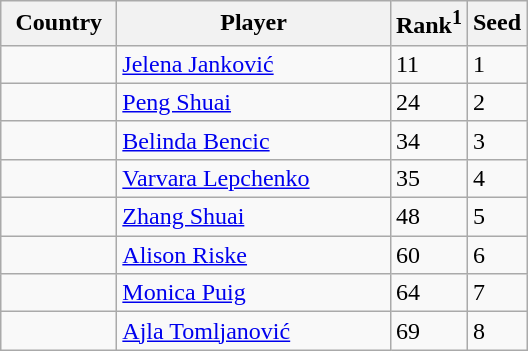<table class="sortable wikitable">
<tr>
<th width="70">Country</th>
<th width="175">Player</th>
<th>Rank<sup>1</sup></th>
<th>Seed</th>
</tr>
<tr>
<td></td>
<td><a href='#'>Jelena Janković</a></td>
<td>11</td>
<td>1</td>
</tr>
<tr>
<td></td>
<td><a href='#'>Peng Shuai</a></td>
<td>24</td>
<td>2</td>
</tr>
<tr>
<td></td>
<td><a href='#'>Belinda Bencic</a></td>
<td>34</td>
<td>3</td>
</tr>
<tr>
<td></td>
<td><a href='#'>Varvara Lepchenko</a></td>
<td>35</td>
<td>4</td>
</tr>
<tr>
<td></td>
<td><a href='#'>Zhang Shuai</a></td>
<td>48</td>
<td>5</td>
</tr>
<tr>
<td></td>
<td><a href='#'>Alison Riske</a></td>
<td>60</td>
<td>6</td>
</tr>
<tr>
<td></td>
<td><a href='#'>Monica Puig</a></td>
<td>64</td>
<td>7</td>
</tr>
<tr>
<td></td>
<td><a href='#'>Ajla Tomljanović</a></td>
<td>69</td>
<td>8</td>
</tr>
</table>
